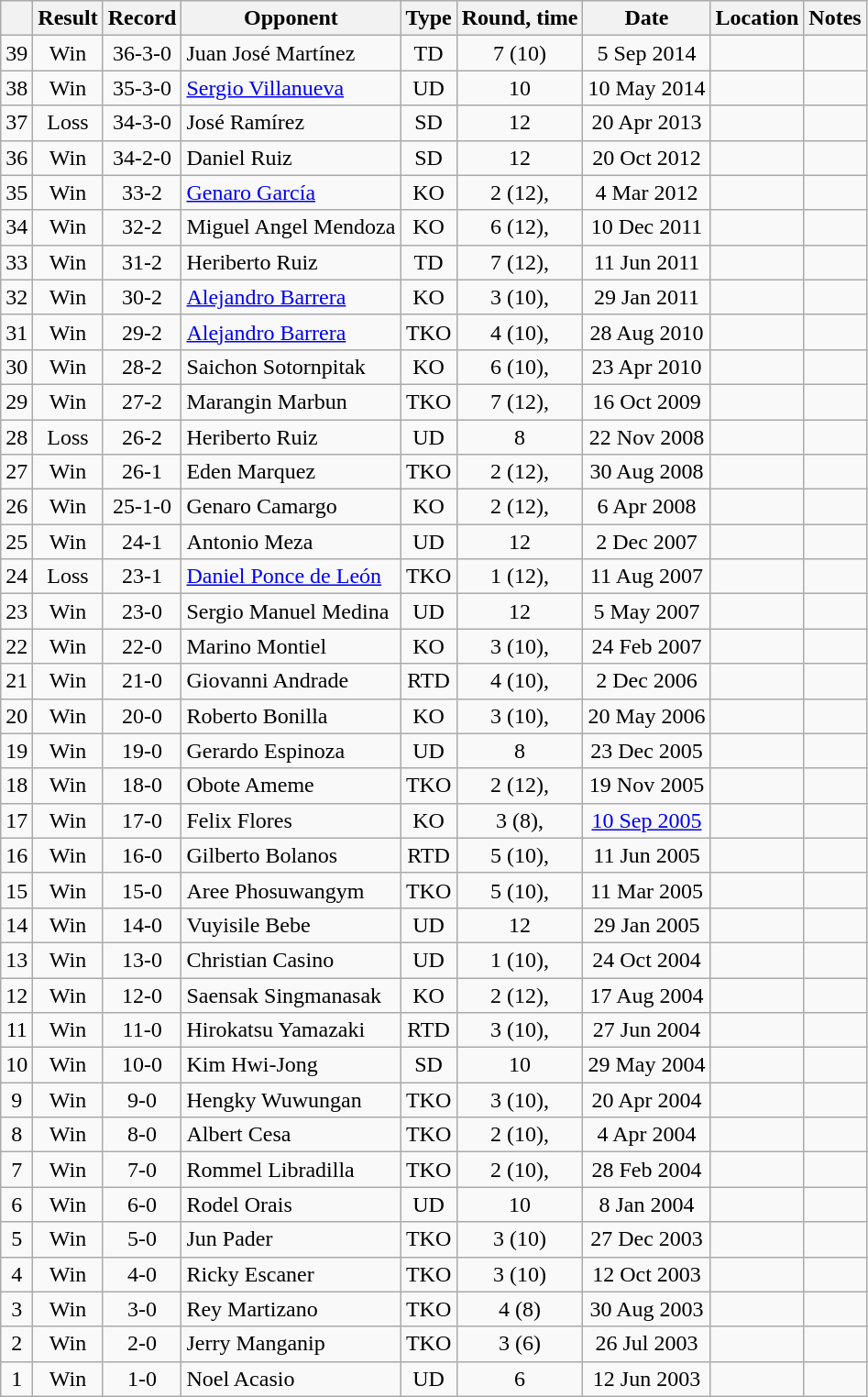<table class="wikitable" style="text-align:center">
<tr>
<th></th>
<th>Result</th>
<th>Record</th>
<th>Opponent</th>
<th>Type</th>
<th>Round, time</th>
<th>Date</th>
<th>Location</th>
<th>Notes</th>
</tr>
<tr align=center>
<td>39</td>
<td>Win</td>
<td>36-3-0</td>
<td align=left> Juan José Martínez</td>
<td>TD</td>
<td>7 (10)</td>
<td>5 Sep 2014</td>
<td align=left> </td>
<td align=left></td>
</tr>
<tr align=center>
<td>38</td>
<td>Win</td>
<td>35-3-0</td>
<td align=left> <a href='#'>Sergio Villanueva</a></td>
<td>UD</td>
<td>10</td>
<td>10 May 2014</td>
<td align=left> </td>
<td align=left></td>
</tr>
<tr align=center>
<td>37</td>
<td>Loss</td>
<td>34-3-0</td>
<td align=left> José Ramírez</td>
<td>SD</td>
<td>12</td>
<td>20 Apr 2013</td>
<td align=left> </td>
<td align=left></td>
</tr>
<tr align=center>
<td>36</td>
<td>Win</td>
<td>34-2-0</td>
<td align=left> Daniel Ruiz</td>
<td>SD</td>
<td>12</td>
<td>20 Oct 2012</td>
<td align=left> </td>
<td align=left></td>
</tr>
<tr align=center>
<td>35</td>
<td>Win</td>
<td>33-2</td>
<td align=left> <a href='#'>Genaro García</a></td>
<td>KO</td>
<td>2 (12), </td>
<td>4 Mar 2012</td>
<td align=left> </td>
<td align=left></td>
</tr>
<tr align=center>
<td>34</td>
<td>Win</td>
<td>32-2</td>
<td align=left> Miguel Angel Mendoza</td>
<td>KO</td>
<td>6 (12), </td>
<td>10 Dec 2011</td>
<td align=left> </td>
<td align=left></td>
</tr>
<tr align=center>
<td>33</td>
<td>Win</td>
<td>31-2</td>
<td align=left> Heriberto Ruiz</td>
<td>TD</td>
<td>7 (12), </td>
<td>11 Jun 2011</td>
<td align=left> </td>
<td align=left></td>
</tr>
<tr align=center>
<td>32</td>
<td>Win</td>
<td>30-2</td>
<td align=left> <a href='#'>Alejandro Barrera</a></td>
<td>KO</td>
<td>3 (10), </td>
<td>29 Jan 2011</td>
<td align=left> </td>
<td align=left></td>
</tr>
<tr align=center>
<td>31</td>
<td>Win</td>
<td>29-2</td>
<td align=left> <a href='#'>Alejandro Barrera</a></td>
<td>TKO</td>
<td>4 (10), </td>
<td>28 Aug 2010</td>
<td align=left> </td>
<td align=left></td>
</tr>
<tr align=center>
<td>30</td>
<td>Win</td>
<td>28-2</td>
<td align=left> Saichon Sotornpitak</td>
<td>KO</td>
<td>6 (10), </td>
<td>23 Apr 2010</td>
<td align=left> </td>
<td align=left></td>
</tr>
<tr align=center>
<td>29</td>
<td>Win</td>
<td>27-2</td>
<td align=left> Marangin Marbun</td>
<td>TKO</td>
<td>7 (12), </td>
<td>16 Oct 2009</td>
<td align=left> </td>
<td align=left></td>
</tr>
<tr align=center>
<td>28</td>
<td>Loss</td>
<td>26-2</td>
<td align=left> Heriberto Ruiz</td>
<td>UD</td>
<td>8</td>
<td>22 Nov 2008</td>
<td align=left> </td>
<td align=left></td>
</tr>
<tr align=center>
<td>27</td>
<td>Win</td>
<td>26-1</td>
<td align=left> Eden Marquez</td>
<td>TKO</td>
<td>2 (12), </td>
<td>30 Aug 2008</td>
<td align=left> </td>
<td align=left></td>
</tr>
<tr align=center>
<td>26</td>
<td>Win</td>
<td>25-1-0</td>
<td align=left> Genaro Camargo</td>
<td>KO</td>
<td>2 (12), </td>
<td>6 Apr 2008</td>
<td align=left> </td>
<td align=left></td>
</tr>
<tr align=center>
<td>25</td>
<td>Win</td>
<td>24-1</td>
<td align=left> Antonio Meza</td>
<td>UD</td>
<td>12</td>
<td>2 Dec 2007</td>
<td align=left> </td>
<td align=left></td>
</tr>
<tr align=center>
<td>24</td>
<td>Loss</td>
<td>23-1</td>
<td align=left> <a href='#'>Daniel Ponce de León</a></td>
<td>TKO</td>
<td>1 (12), </td>
<td>11 Aug 2007</td>
<td align=left> </td>
<td align=left></td>
</tr>
<tr align=center>
<td>23</td>
<td>Win</td>
<td>23-0</td>
<td align=left> Sergio Manuel Medina</td>
<td>UD</td>
<td>12</td>
<td>5 May 2007</td>
<td align=left> </td>
<td align=left></td>
</tr>
<tr align=center>
<td>22</td>
<td>Win</td>
<td>22-0</td>
<td align=left> Marino Montiel</td>
<td>KO</td>
<td>3 (10), </td>
<td>24 Feb 2007</td>
<td align=left> </td>
<td align=left></td>
</tr>
<tr align=center>
<td>21</td>
<td>Win</td>
<td>21-0</td>
<td align=left> Giovanni Andrade</td>
<td>RTD</td>
<td>4 (10), </td>
<td>2 Dec 2006</td>
<td align=left> </td>
<td align=left></td>
</tr>
<tr align=center>
<td>20</td>
<td>Win</td>
<td>20-0</td>
<td align=left> Roberto Bonilla</td>
<td>KO</td>
<td>3 (10), </td>
<td>20 May 2006</td>
<td align=left> </td>
<td align=left></td>
</tr>
<tr align=center>
<td>19</td>
<td>Win</td>
<td>19-0</td>
<td align=left> Gerardo Espinoza</td>
<td>UD</td>
<td>8</td>
<td>23 Dec 2005</td>
<td align=left> </td>
<td align=left></td>
</tr>
<tr align=center>
<td>18</td>
<td>Win</td>
<td>18-0</td>
<td align=left> Obote Ameme</td>
<td>TKO</td>
<td>2 (12), </td>
<td>19 Nov 2005</td>
<td align=left> </td>
<td align=left></td>
</tr>
<tr align=center>
<td>17</td>
<td>Win</td>
<td>17-0</td>
<td align=left> Felix Flores</td>
<td>KO</td>
<td>3 (8), </td>
<td><a href='#'>10 Sep 2005</a></td>
<td align=left> </td>
<td align=left></td>
</tr>
<tr align=center>
<td>16</td>
<td>Win</td>
<td>16-0</td>
<td align=left> Gilberto Bolanos</td>
<td>RTD</td>
<td>5 (10), </td>
<td>11 Jun 2005</td>
<td align=left> </td>
<td align=left></td>
</tr>
<tr align=center>
<td>15</td>
<td>Win</td>
<td>15-0</td>
<td align=left> Aree Phosuwangym</td>
<td>TKO</td>
<td>5 (10), </td>
<td>11 Mar 2005</td>
<td align=left> </td>
<td align=left></td>
</tr>
<tr align=center>
<td>14</td>
<td>Win</td>
<td>14-0</td>
<td align=left> Vuyisile Bebe</td>
<td>UD</td>
<td>12</td>
<td>29 Jan 2005</td>
<td align=left> </td>
<td align=left></td>
</tr>
<tr align=center>
<td>13</td>
<td>Win</td>
<td>13-0</td>
<td align=left> Christian Casino</td>
<td>UD</td>
<td>1 (10), </td>
<td>24 Oct 2004</td>
<td align=left> </td>
<td align=left></td>
</tr>
<tr align=center>
<td>12</td>
<td>Win</td>
<td>12-0</td>
<td align=left> Saensak Singmanasak</td>
<td>KO</td>
<td>2 (12), </td>
<td>17 Aug 2004</td>
<td align=left> </td>
<td align=left></td>
</tr>
<tr align=center>
<td>11</td>
<td>Win</td>
<td>11-0</td>
<td align=left> Hirokatsu Yamazaki</td>
<td>RTD</td>
<td>3 (10), </td>
<td>27 Jun 2004</td>
<td align=left> </td>
<td align=left></td>
</tr>
<tr align=center>
<td>10</td>
<td>Win</td>
<td>10-0</td>
<td align=left> Kim Hwi-Jong</td>
<td>SD</td>
<td>10</td>
<td>29 May 2004</td>
<td align=left> </td>
<td align=left></td>
</tr>
<tr align=center>
<td>9</td>
<td>Win</td>
<td>9-0</td>
<td align=left> Hengky Wuwungan</td>
<td>TKO</td>
<td>3 (10), </td>
<td>20 Apr 2004</td>
<td align=left> </td>
<td align=left></td>
</tr>
<tr align=center>
<td>8</td>
<td>Win</td>
<td>8-0</td>
<td align=left> Albert Cesa</td>
<td>TKO</td>
<td>2 (10), </td>
<td>4 Apr 2004</td>
<td align=left> </td>
<td align=left></td>
</tr>
<tr align=center>
<td>7</td>
<td>Win</td>
<td>7-0</td>
<td align=left> Rommel Libradilla</td>
<td>TKO</td>
<td>2 (10), </td>
<td>28 Feb 2004</td>
<td align=left> </td>
<td align=left></td>
</tr>
<tr align=center>
<td>6</td>
<td>Win</td>
<td>6-0</td>
<td align=left> Rodel Orais</td>
<td>UD</td>
<td>10</td>
<td>8 Jan 2004</td>
<td align=left> </td>
<td align=left></td>
</tr>
<tr align=center>
<td>5</td>
<td>Win</td>
<td>5-0</td>
<td align=left> Jun Pader</td>
<td>TKO</td>
<td>3 (10)</td>
<td>27 Dec 2003</td>
<td align=left> </td>
<td align=left></td>
</tr>
<tr align=center>
<td>4</td>
<td>Win</td>
<td>4-0</td>
<td align=left> Ricky Escaner</td>
<td>TKO</td>
<td>3 (10)</td>
<td>12 Oct 2003</td>
<td align=left> </td>
<td align=left></td>
</tr>
<tr align=center>
<td>3</td>
<td>Win</td>
<td>3-0</td>
<td align=left> Rey Martizano</td>
<td>TKO</td>
<td>4 (8)</td>
<td>30 Aug 2003</td>
<td align=left> </td>
<td align=left></td>
</tr>
<tr align=center>
<td>2</td>
<td>Win</td>
<td>2-0</td>
<td align=left> Jerry Manganip</td>
<td>TKO</td>
<td>3 (6)</td>
<td>26 Jul 2003</td>
<td align=left> </td>
<td align=left></td>
</tr>
<tr align=center>
<td>1</td>
<td>Win</td>
<td>1-0</td>
<td align=left> Noel Acasio</td>
<td>UD</td>
<td>6</td>
<td>12 Jun 2003</td>
<td align=left> </td>
<td align=left></td>
</tr>
</table>
